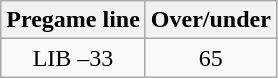<table class="wikitable">
<tr align="center">
<th style=>Pregame line</th>
<th style=>Over/under</th>
</tr>
<tr align="center">
<td>LIB –33</td>
<td>65</td>
</tr>
</table>
